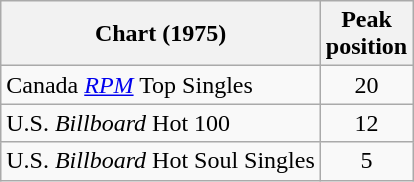<table class="wikitable">
<tr>
<th>Chart (1975)</th>
<th>Peak<br>position</th>
</tr>
<tr>
<td>Canada <em><a href='#'>RPM</a></em> Top Singles</td>
<td style="text-align:center;">20</td>
</tr>
<tr>
<td>U.S. <em>Billboard</em> Hot 100</td>
<td style="text-align:center;">12</td>
</tr>
<tr>
<td>U.S. <em>Billboard</em> Hot Soul Singles</td>
<td style="text-align:center;">5</td>
</tr>
</table>
